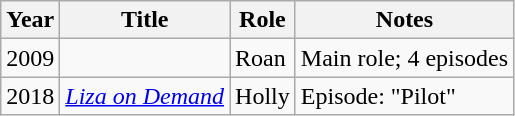<table class="wikitable sortable">
<tr>
<th>Year</th>
<th>Title</th>
<th>Role</th>
<th class="unsortable">Notes</th>
</tr>
<tr>
<td>2009</td>
<td><em></em></td>
<td>Roan</td>
<td>Main role; 4 episodes</td>
</tr>
<tr>
<td>2018</td>
<td><em><a href='#'>Liza on Demand</a></em></td>
<td>Holly</td>
<td>Episode: "Pilot"</td>
</tr>
</table>
